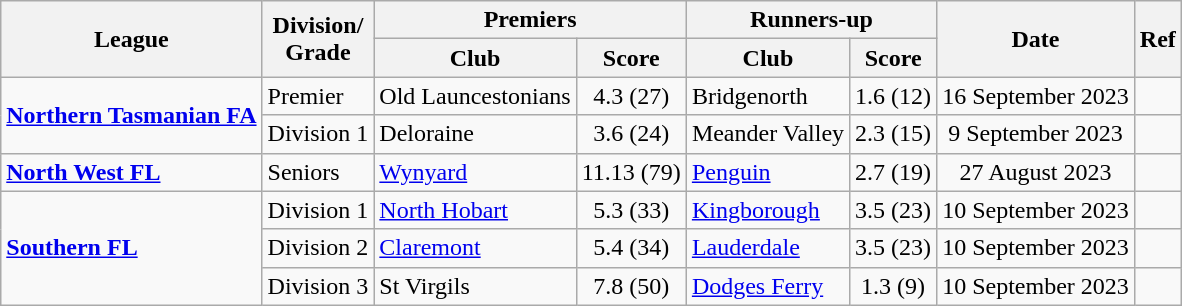<table class="wikitable" style=text-align:center>
<tr>
<th rowspan=2>League</th>
<th rowspan=2>Division/<br>Grade</th>
<th colspan=2>Premiers</th>
<th colspan=2>Runners-up</th>
<th rowspan=2>Date</th>
<th rowspan=2>Ref</th>
</tr>
<tr>
<th>Club</th>
<th>Score</th>
<th>Club</th>
<th>Score</th>
</tr>
<tr>
<td rowspan=2 align=left><strong><a href='#'>Northern Tasmanian FA</a></strong></td>
<td align=left>Premier</td>
<td align=left>Old Launcestonians</td>
<td>4.3 (27)</td>
<td align=left>Bridgenorth</td>
<td>1.6 (12)</td>
<td>16 September 2023</td>
<td></td>
</tr>
<tr>
<td align=left>Division 1</td>
<td align=left>Deloraine</td>
<td>3.6 (24)</td>
<td align=left>Meander Valley</td>
<td>2.3 (15)</td>
<td>9 September 2023</td>
<td></td>
</tr>
<tr>
<td align=left><strong><a href='#'>North West FL</a></strong></td>
<td align=left>Seniors</td>
<td align=left><a href='#'>Wynyard</a></td>
<td>11.13 (79)</td>
<td align=left><a href='#'>Penguin</a></td>
<td>2.7 (19)</td>
<td>27 August 2023</td>
<td></td>
</tr>
<tr>
<td rowspan="3"; align=left><strong><a href='#'>Southern FL</a></strong></td>
<td align=left>Division 1</td>
<td align=left><a href='#'>North Hobart</a></td>
<td>5.3 (33)</td>
<td align=left><a href='#'>Kingborough</a></td>
<td>3.5 (23)</td>
<td>10 September 2023</td>
<td></td>
</tr>
<tr>
<td align=left>Division 2</td>
<td align=left><a href='#'>Claremont</a></td>
<td>5.4 (34)</td>
<td align=left><a href='#'>Lauderdale</a></td>
<td>3.5 (23)</td>
<td>10 September 2023</td>
<td></td>
</tr>
<tr>
<td align=left>Division 3</td>
<td align=left>St Virgils</td>
<td>7.8 (50)</td>
<td align=left><a href='#'>Dodges Ferry</a></td>
<td>1.3 (9)</td>
<td>10 September 2023</td>
<td></td>
</tr>
</table>
